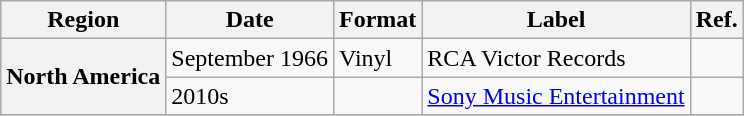<table class="wikitable plainrowheaders">
<tr>
<th scope="col">Region</th>
<th scope="col">Date</th>
<th scope="col">Format</th>
<th scope="col">Label</th>
<th scope="col">Ref.</th>
</tr>
<tr>
<th scope="row" rowspan="2">North America</th>
<td>September 1966</td>
<td>Vinyl</td>
<td>RCA Victor Records</td>
<td></td>
</tr>
<tr>
<td>2010s</td>
<td></td>
<td><a href='#'>Sony Music Entertainment</a></td>
<td></td>
</tr>
<tr>
</tr>
</table>
